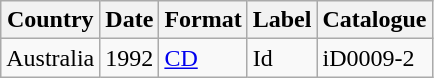<table class="wikitable plainrowheaders">
<tr>
<th scope="col">Country</th>
<th scope="col">Date</th>
<th scope="col">Format</th>
<th scope="col">Label</th>
<th scope="col">Catalogue</th>
</tr>
<tr>
<td>Australia</td>
<td>1992</td>
<td><a href='#'>CD</a></td>
<td>Id</td>
<td>iD0009-2</td>
</tr>
</table>
